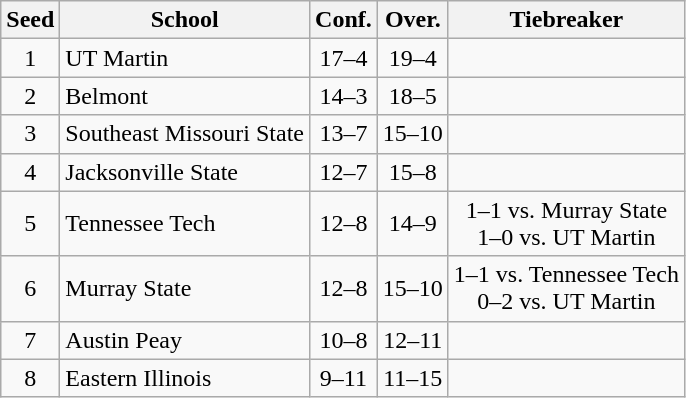<table class="wikitable" style="text-align:center">
<tr>
<th>Seed</th>
<th>School</th>
<th>Conf.</th>
<th>Over.</th>
<th>Tiebreaker</th>
</tr>
<tr>
<td>1</td>
<td align=left>UT Martin</td>
<td>17–4</td>
<td>19–4</td>
<td></td>
</tr>
<tr>
<td>2</td>
<td align=left>Belmont</td>
<td>14–3</td>
<td>18–5</td>
<td></td>
</tr>
<tr>
<td>3</td>
<td align=left>Southeast Missouri State</td>
<td>13–7</td>
<td>15–10</td>
<td></td>
</tr>
<tr>
<td>4</td>
<td align=left>Jacksonville State</td>
<td>12–7</td>
<td>15–8</td>
<td></td>
</tr>
<tr>
<td>5</td>
<td align=left>Tennessee Tech</td>
<td>12–8</td>
<td>14–9</td>
<td>1–1 vs. Murray State<br>1–0 vs. UT Martin</td>
</tr>
<tr>
<td>6</td>
<td align=left>Murray State</td>
<td>12–8</td>
<td>15–10</td>
<td>1–1 vs. Tennessee Tech<br>0–2 vs. UT Martin</td>
</tr>
<tr>
<td>7</td>
<td align=left>Austin Peay</td>
<td>10–8</td>
<td>12–11</td>
<td></td>
</tr>
<tr>
<td>8</td>
<td align=left>Eastern Illinois</td>
<td>9–11</td>
<td>11–15</td>
<td></td>
</tr>
</table>
